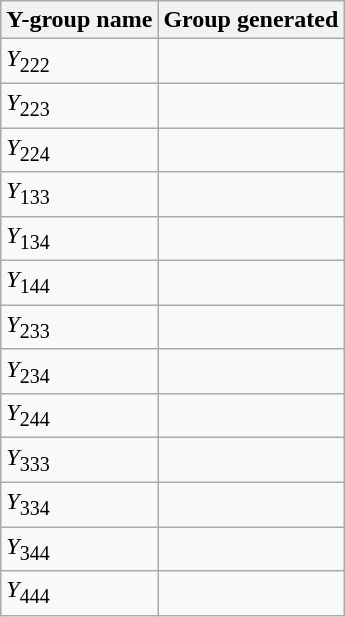<table class="wikitable">
<tr>
<th>Y-group name</th>
<th>Group generated</th>
</tr>
<tr>
<td><em>Y</em><sub>222</sub></td>
<td></td>
</tr>
<tr>
<td><em>Y</em><sub>223</sub></td>
<td></td>
</tr>
<tr>
<td><em>Y</em><sub>224</sub></td>
<td></td>
</tr>
<tr>
<td><em>Y</em><sub>133</sub></td>
<td></td>
</tr>
<tr>
<td><em>Y</em><sub>134</sub></td>
<td></td>
</tr>
<tr>
<td><em>Y</em><sub>144</sub></td>
<td></td>
</tr>
<tr>
<td><em>Y</em><sub>233</sub></td>
<td></td>
</tr>
<tr>
<td><em>Y</em><sub>234</sub></td>
<td></td>
</tr>
<tr>
<td><em>Y</em><sub>244</sub></td>
<td></td>
</tr>
<tr>
<td><em>Y</em><sub>333</sub></td>
<td></td>
</tr>
<tr>
<td><em>Y</em><sub>334</sub></td>
<td></td>
</tr>
<tr>
<td><em>Y</em><sub>344</sub></td>
<td></td>
</tr>
<tr>
<td><em>Y</em><sub>444</sub></td>
<td></td>
</tr>
</table>
